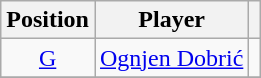<table class="wikitable" style="text-align: center;">
<tr>
<th>Position</th>
<th>Player</th>
<th></th>
</tr>
<tr>
<td><a href='#'>G</a></td>
<td align="left"> <a href='#'>Ognjen Dobrić</a></td>
<td></td>
</tr>
<tr>
</tr>
</table>
